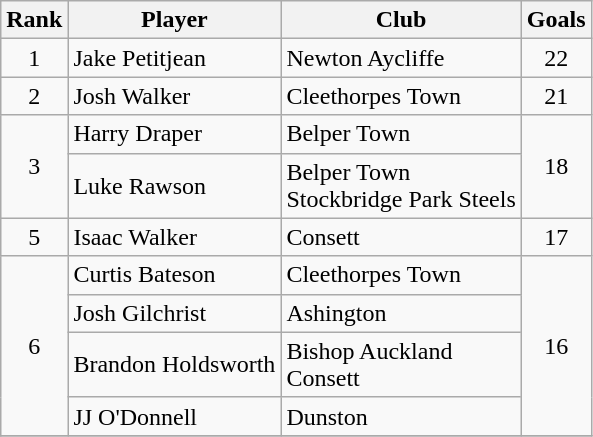<table class="wikitable" style="text-align:center">
<tr>
<th>Rank</th>
<th>Player</th>
<th>Club</th>
<th>Goals</th>
</tr>
<tr>
<td rowspan="1">1</td>
<td align=left>Jake Petitjean</td>
<td align=left>Newton Aycliffe</td>
<td rowspan="1">22</td>
</tr>
<tr>
<td rowspan="1">2</td>
<td align=left>Josh Walker</td>
<td align=left>Cleethorpes Town</td>
<td rowspan="1">21</td>
</tr>
<tr>
<td rowspan="2">3</td>
<td align=left>Harry Draper</td>
<td align=left>Belper Town</td>
<td rowspan="2">18</td>
</tr>
<tr>
<td align=left>Luke Rawson</td>
<td align=left>Belper Town <br> Stockbridge Park Steels</td>
</tr>
<tr>
<td rowspan="1">5</td>
<td align=left>Isaac Walker</td>
<td align=left>Consett</td>
<td rowspan="1">17</td>
</tr>
<tr>
<td rowspan="4">6</td>
<td align=left>Curtis Bateson</td>
<td align=left>Cleethorpes Town</td>
<td rowspan="4">16</td>
</tr>
<tr>
<td align=left>Josh Gilchrist</td>
<td align=left>Ashington</td>
</tr>
<tr>
<td align=left>Brandon Holdsworth</td>
<td align=left>Bishop Auckland <br> Consett</td>
</tr>
<tr>
<td align=left>JJ O'Donnell</td>
<td align=left>Dunston</td>
</tr>
<tr>
</tr>
</table>
